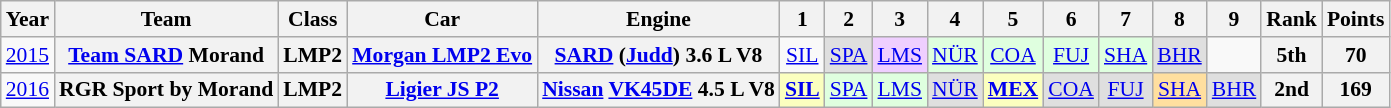<table class="wikitable" style="text-align:center; font-size:90%">
<tr>
<th>Year</th>
<th>Team</th>
<th>Class</th>
<th>Car</th>
<th>Engine</th>
<th>1</th>
<th>2</th>
<th>3</th>
<th>4</th>
<th>5</th>
<th>6</th>
<th>7</th>
<th>8</th>
<th>9</th>
<th>Rank</th>
<th>Points</th>
</tr>
<tr>
<td><a href='#'>2015</a></td>
<th> <a href='#'>Team SARD</a> Morand</th>
<th>LMP2</th>
<th><a href='#'>Morgan LMP2 Evo</a></th>
<th><a href='#'>SARD</a> (<a href='#'>Judd</a>) 3.6 L V8</th>
<td><a href='#'>SIL</a></td>
<td style="background:#DFDFDF;"><a href='#'>SPA</a><br></td>
<td style="background:#EFCFFF;"><a href='#'>LMS</a><br></td>
<td style="background:#DFFFDF;"><a href='#'>NÜR</a><br></td>
<td style="background:#DFFFDF;"><a href='#'>COA</a><br></td>
<td style="background:#DFFFDF;"><a href='#'>FUJ</a><br></td>
<td style="background:#DFFFDF;"><a href='#'>SHA</a><br></td>
<td style="background:#DFDFDF;"><a href='#'>BHR</a><br></td>
<td></td>
<th>5th</th>
<th>70</th>
</tr>
<tr>
<td><a href='#'>2016</a></td>
<th> RGR Sport by Morand</th>
<th>LMP2</th>
<th><a href='#'>Ligier JS P2</a></th>
<th><a href='#'>Nissan</a> <a href='#'>VK45DE</a> 4.5 L V8</th>
<td style="background:#FBFFBF;"><strong><a href='#'>SIL</a><br></strong></td>
<td style="background:#DFFFDF;"><a href='#'>SPA</a><br></td>
<td style="background:#DFFFDF;"><a href='#'>LMS</a><br></td>
<td style="background:#DFDFDF;"><a href='#'>NÜR</a><br></td>
<td style="background:#FBFFBF;"><strong><a href='#'>MEX</a><br></strong></td>
<td style="background:#DFDFDF;"><a href='#'>COA</a><br></td>
<td style="background:#DFDFDF;"><a href='#'>FUJ</a><br></td>
<td style="background:#FFDF9F;"><a href='#'>SHA</a><br></td>
<td style="background:#DFDFDF;"><a href='#'>BHR</a><br></td>
<th>2nd</th>
<th>169</th>
</tr>
</table>
